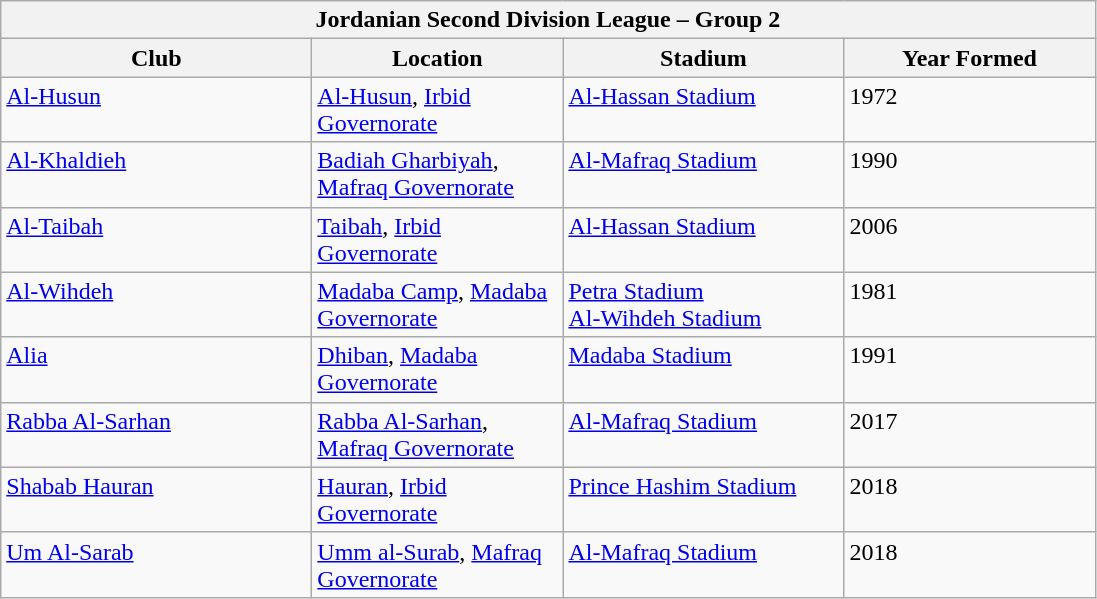<table class="wikitable">
<tr>
<th colspan="4">Jordanian Second Division League – Group 2</th>
</tr>
<tr>
<th style="width:200px;">Club</th>
<th style="width:160px;">Location</th>
<th style="width:180px;">Stadium</th>
<th style="width:160px;">Year Formed</th>
</tr>
<tr style="vertical-align:top;">
<td><a href='#'>Al-Husun</a></td>
<td><a href='#'>Al-Husun</a>, <a href='#'>Irbid Governorate</a></td>
<td><a href='#'>Al-Hassan Stadium</a></td>
<td>1972</td>
</tr>
<tr style="vertical-align:top;">
<td><a href='#'>Al-Khaldieh</a></td>
<td><a href='#'>Badiah Gharbiyah</a>, <a href='#'>Mafraq Governorate</a></td>
<td><a href='#'>Al-Mafraq Stadium</a></td>
<td>1990</td>
</tr>
<tr style="vertical-align:top;">
<td><a href='#'>Al-Taibah</a></td>
<td><a href='#'>Taibah</a>, <a href='#'>Irbid Governorate</a></td>
<td><a href='#'>Al-Hassan Stadium</a></td>
<td>2006</td>
</tr>
<tr style="vertical-align:top;">
<td><a href='#'>Al-Wihdeh</a></td>
<td><a href='#'>Madaba Camp</a>, <a href='#'>Madaba Governorate</a></td>
<td><a href='#'>Petra Stadium</a><br><a href='#'>Al-Wihdeh Stadium</a></td>
<td>1981</td>
</tr>
<tr style="vertical-align:top;">
<td><a href='#'>Alia</a></td>
<td><a href='#'>Dhiban</a>, <a href='#'>Madaba Governorate</a></td>
<td><a href='#'>Madaba Stadium</a></td>
<td>1991</td>
</tr>
<tr style="vertical-align:top;">
<td><a href='#'>Rabba Al-Sarhan</a></td>
<td><a href='#'>Rabba Al-Sarhan</a>, <a href='#'>Mafraq Governorate</a></td>
<td><a href='#'>Al-Mafraq Stadium</a></td>
<td>2017</td>
</tr>
<tr style="vertical-align:top;">
<td><a href='#'>Shabab Hauran</a></td>
<td><a href='#'>Hauran</a>, <a href='#'>Irbid Governorate</a></td>
<td><a href='#'>Prince Hashim Stadium</a></td>
<td>2018</td>
</tr>
<tr style="vertical-align:top;">
<td><a href='#'>Um Al-Sarab</a></td>
<td><a href='#'>Umm al-Surab</a>, <a href='#'>Mafraq Governorate</a></td>
<td><a href='#'>Al-Mafraq Stadium</a></td>
<td>2018</td>
</tr>
</table>
